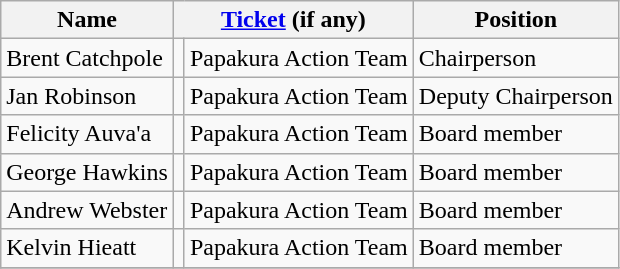<table class="wikitable">
<tr>
<th>Name</th>
<th colspan="2"><a href='#'>Ticket</a> (if any)</th>
<th>Position</th>
</tr>
<tr>
<td>Brent Catchpole</td>
<td></td>
<td>Papakura Action Team</td>
<td>Chairperson</td>
</tr>
<tr>
<td>Jan Robinson </td>
<td></td>
<td>Papakura Action Team</td>
<td>Deputy Chairperson</td>
</tr>
<tr>
<td>Felicity Auva'a</td>
<td></td>
<td>Papakura Action Team</td>
<td>Board member</td>
</tr>
<tr>
<td>George Hawkins</td>
<td></td>
<td>Papakura Action Team</td>
<td>Board member</td>
</tr>
<tr>
<td>Andrew Webster</td>
<td></td>
<td>Papakura Action Team</td>
<td>Board member</td>
</tr>
<tr>
<td>Kelvin Hieatt</td>
<td></td>
<td>Papakura Action Team</td>
<td>Board member</td>
</tr>
<tr>
</tr>
</table>
